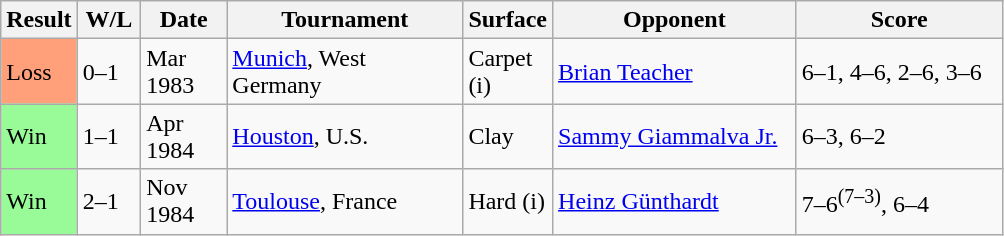<table class="sortable wikitable">
<tr>
<th style="width:40px">Result</th>
<th style="width:35px" class="unsortable">W/L</th>
<th style="width:50px">Date</th>
<th style="width:150px">Tournament</th>
<th style="width:50px">Surface</th>
<th style="width:155px">Opponent</th>
<th style="width:130px" class="unsortable">Score</th>
</tr>
<tr>
<td style="background:#ffa07a;">Loss</td>
<td>0–1</td>
<td>Mar 1983</td>
<td><a href='#'>Munich</a>, West Germany</td>
<td>Carpet (i)</td>
<td> <a href='#'>Brian Teacher</a></td>
<td>6–1, 4–6, 2–6, 3–6</td>
</tr>
<tr>
<td style="background:#98fb98;">Win</td>
<td>1–1</td>
<td>Apr 1984</td>
<td><a href='#'>Houston</a>, U.S.</td>
<td>Clay</td>
<td> <a href='#'>Sammy Giammalva Jr.</a></td>
<td>6–3, 6–2</td>
</tr>
<tr>
<td style="background:#98fb98;">Win</td>
<td>2–1</td>
<td>Nov 1984</td>
<td><a href='#'>Toulouse</a>, France</td>
<td>Hard (i)</td>
<td> <a href='#'>Heinz Günthardt</a></td>
<td>7–6<sup>(7–3)</sup>, 6–4</td>
</tr>
</table>
